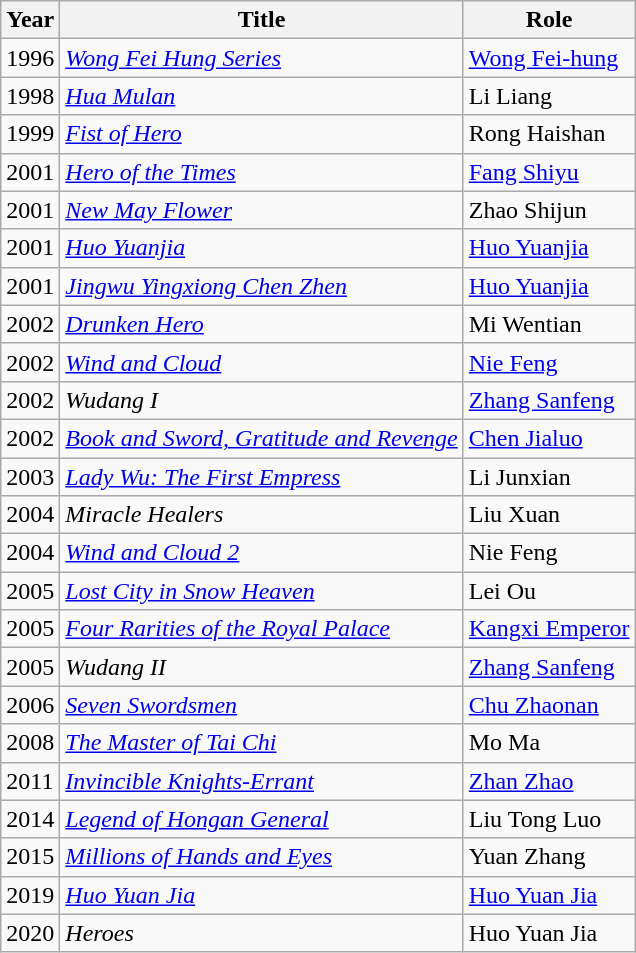<table class="wikitable sortable">
<tr>
<th>Year</th>
<th>Title</th>
<th>Role</th>
</tr>
<tr>
<td>1996</td>
<td><em><a href='#'>Wong Fei Hung Series</a></em></td>
<td><a href='#'>Wong Fei-hung</a></td>
</tr>
<tr>
<td>1998</td>
<td><em><a href='#'>Hua Mulan</a></em></td>
<td>Li Liang</td>
</tr>
<tr>
<td>1999</td>
<td><em><a href='#'>Fist of Hero</a></em></td>
<td>Rong Haishan</td>
</tr>
<tr>
<td>2001</td>
<td><em><a href='#'>Hero of the Times</a></em></td>
<td><a href='#'>Fang Shiyu</a></td>
</tr>
<tr>
<td>2001</td>
<td><em><a href='#'>New May Flower</a></em></td>
<td>Zhao Shijun</td>
</tr>
<tr>
<td>2001</td>
<td><em><a href='#'>Huo Yuanjia</a></em></td>
<td><a href='#'>Huo Yuanjia</a></td>
</tr>
<tr>
<td>2001</td>
<td><em><a href='#'>Jingwu Yingxiong Chen Zhen</a></em></td>
<td><a href='#'>Huo Yuanjia</a></td>
</tr>
<tr>
<td>2002</td>
<td><em><a href='#'>Drunken Hero</a></em></td>
<td>Mi Wentian</td>
</tr>
<tr>
<td>2002</td>
<td><em><a href='#'>Wind and Cloud</a></em></td>
<td><a href='#'>Nie Feng</a></td>
</tr>
<tr>
<td>2002</td>
<td><em>Wudang I</em></td>
<td><a href='#'>Zhang Sanfeng</a></td>
</tr>
<tr>
<td>2002</td>
<td><em><a href='#'>Book and Sword, Gratitude and Revenge</a></em></td>
<td><a href='#'>Chen Jialuo</a></td>
</tr>
<tr>
<td>2003</td>
<td><em><a href='#'>Lady Wu: The First Empress</a></em></td>
<td>Li Junxian</td>
</tr>
<tr>
<td>2004</td>
<td><em>Miracle Healers</em></td>
<td>Liu Xuan</td>
</tr>
<tr>
<td>2004</td>
<td><em><a href='#'>Wind and Cloud 2</a></em></td>
<td>Nie Feng</td>
</tr>
<tr>
<td>2005</td>
<td><em><a href='#'>Lost City in Snow Heaven</a></em></td>
<td>Lei Ou</td>
</tr>
<tr>
<td>2005</td>
<td><em><a href='#'>Four Rarities of the Royal Palace</a></em></td>
<td><a href='#'>Kangxi Emperor</a></td>
</tr>
<tr>
<td>2005</td>
<td><em>Wudang II</em></td>
<td><a href='#'>Zhang Sanfeng</a></td>
</tr>
<tr>
<td>2006</td>
<td><em><a href='#'>Seven Swordsmen</a></em></td>
<td><a href='#'>Chu Zhaonan</a></td>
</tr>
<tr>
<td>2008</td>
<td><em><a href='#'>The Master of Tai Chi</a></em></td>
<td>Mo Ma</td>
</tr>
<tr>
<td>2011</td>
<td><em><a href='#'>Invincible Knights-Errant</a></em></td>
<td><a href='#'>Zhan Zhao</a></td>
</tr>
<tr>
<td>2014</td>
<td><em> <a href='#'>Legend of Hongan General</a></em></td>
<td>Liu Tong Luo</td>
</tr>
<tr>
<td>2015</td>
<td><em><a href='#'>Millions of Hands and Eyes</a></em></td>
<td>Yuan Zhang</td>
</tr>
<tr>
<td>2019</td>
<td><em><a href='#'>Huo Yuan Jia</a></em></td>
<td><a href='#'>Huo Yuan Jia</a></td>
</tr>
<tr>
<td>2020</td>
<td><em>Heroes</em></td>
<td>Huo Yuan Jia</td>
</tr>
</table>
